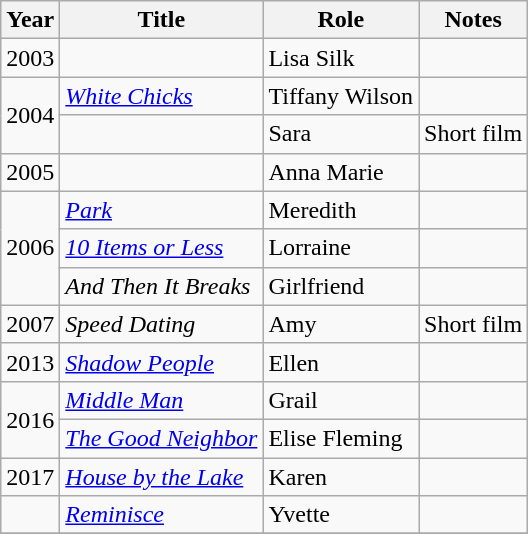<table class="wikitable sortable">
<tr>
<th>Year</th>
<th>Title</th>
<th>Role</th>
<th class="unsortable">Notes</th>
</tr>
<tr>
<td>2003</td>
<td><em></em></td>
<td>Lisa Silk</td>
<td></td>
</tr>
<tr>
<td rowspan="2">2004</td>
<td><em><a href='#'>White Chicks</a></em></td>
<td>Tiffany Wilson</td>
<td></td>
</tr>
<tr>
<td><em></em></td>
<td>Sara</td>
<td>Short film</td>
</tr>
<tr>
<td>2005</td>
<td><em></em></td>
<td>Anna Marie</td>
<td></td>
</tr>
<tr>
<td rowspan="3">2006</td>
<td><em><a href='#'>Park</a></em></td>
<td>Meredith</td>
<td></td>
</tr>
<tr>
<td><em><a href='#'>10 Items or Less</a></em></td>
<td>Lorraine</td>
<td></td>
</tr>
<tr>
<td><em>And Then It Breaks</em></td>
<td>Girlfriend</td>
<td></td>
</tr>
<tr>
<td>2007</td>
<td><em>Speed Dating</em></td>
<td>Amy</td>
<td>Short film</td>
</tr>
<tr>
<td>2013</td>
<td><em><a href='#'>Shadow People</a></em></td>
<td>Ellen</td>
<td></td>
</tr>
<tr>
<td rowspan="2">2016</td>
<td><em><a href='#'>Middle Man</a></em></td>
<td>Grail</td>
<td></td>
</tr>
<tr>
<td data-sort-value="Good Neighbor, The"><em><a href='#'>The Good Neighbor</a></em></td>
<td>Elise Fleming</td>
<td></td>
</tr>
<tr>
<td>2017</td>
<td><em><a href='#'>House by the Lake</a></em></td>
<td>Karen</td>
<td></td>
</tr>
<tr>
<td></td>
<td><em><a href='#'>Reminisce</a></em></td>
<td>Yvette</td>
<td></td>
</tr>
<tr>
</tr>
</table>
